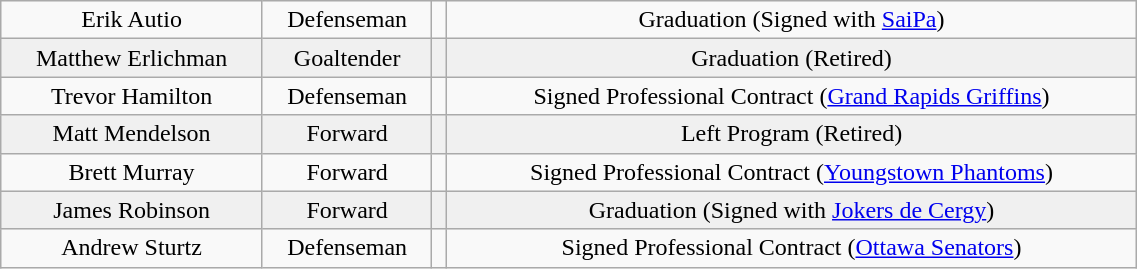<table class="wikitable" width="60%">
<tr align="center" bgcolor="">
<td>Erik Autio</td>
<td>Defenseman</td>
<td></td>
<td>Graduation (Signed with <a href='#'>SaiPa</a>)</td>
</tr>
<tr align="center" bgcolor="f0f0f0">
<td>Matthew Erlichman</td>
<td>Goaltender</td>
<td></td>
<td>Graduation (Retired)</td>
</tr>
<tr align="center" bgcolor="">
<td>Trevor Hamilton</td>
<td>Defenseman</td>
<td></td>
<td>Signed Professional Contract (<a href='#'>Grand Rapids Griffins</a>)</td>
</tr>
<tr align="center" bgcolor="f0f0f0">
<td>Matt Mendelson</td>
<td>Forward</td>
<td></td>
<td>Left Program (Retired)</td>
</tr>
<tr align="center" bgcolor="">
<td>Brett Murray</td>
<td>Forward</td>
<td></td>
<td>Signed Professional Contract (<a href='#'>Youngstown Phantoms</a>)</td>
</tr>
<tr align="center" bgcolor="f0f0f0">
<td>James Robinson</td>
<td>Forward</td>
<td></td>
<td>Graduation (Signed with <a href='#'>Jokers de Cergy</a>)</td>
</tr>
<tr align="center" bgcolor="">
<td>Andrew Sturtz</td>
<td>Defenseman</td>
<td></td>
<td>Signed Professional Contract (<a href='#'>Ottawa Senators</a>)</td>
</tr>
</table>
